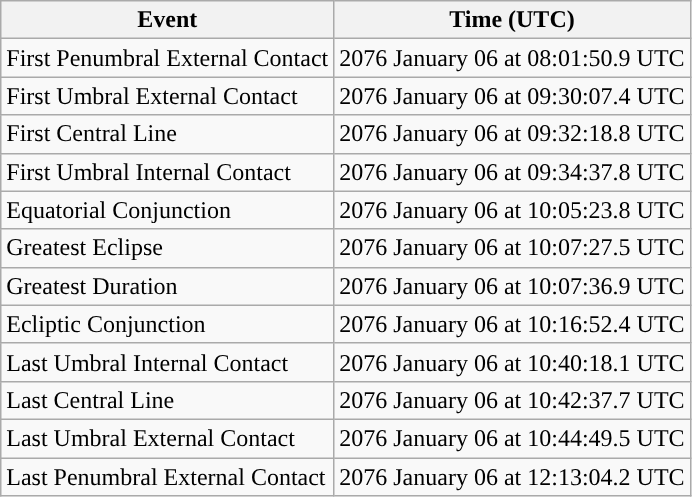<table class="wikitable">
<tr>
<th>Event</th>
<th>Time (UTC)</th>
</tr>
<tr>
<td>First Penumbral External Contact</td>
<td>2076 January 06 at 08:01:50.9 UTC</td>
</tr>
<tr>
<td>First Umbral External Contact</td>
<td>2076 January 06 at 09:30:07.4 UTC</td>
</tr>
<tr>
<td>First Central Line</td>
<td>2076 January 06 at 09:32:18.8 UTC</td>
</tr>
<tr>
<td>First Umbral Internal Contact</td>
<td>2076 January 06 at 09:34:37.8 UTC</td>
</tr>
<tr>
<td>Equatorial Conjunction</td>
<td>2076 January 06 at 10:05:23.8 UTC</td>
</tr>
<tr>
<td>Greatest Eclipse</td>
<td>2076 January 06 at 10:07:27.5 UTC</td>
</tr>
<tr>
<td>Greatest Duration</td>
<td>2076 January 06 at 10:07:36.9 UTC</td>
</tr>
<tr>
<td>Ecliptic Conjunction</td>
<td>2076 January 06 at 10:16:52.4 UTC</td>
</tr>
<tr>
<td>Last Umbral Internal Contact</td>
<td>2076 January 06 at 10:40:18.1 UTC</td>
</tr>
<tr>
<td>Last Central Line</td>
<td>2076 January 06 at 10:42:37.7 UTC</td>
</tr>
<tr>
<td>Last Umbral External Contact</td>
<td>2076 January 06 at 10:44:49.5 UTC</td>
</tr>
<tr>
<td>Last Penumbral External Contact</td>
<td>2076 January 06 at 12:13:04.2 UTC</td>
</tr>
</table>
